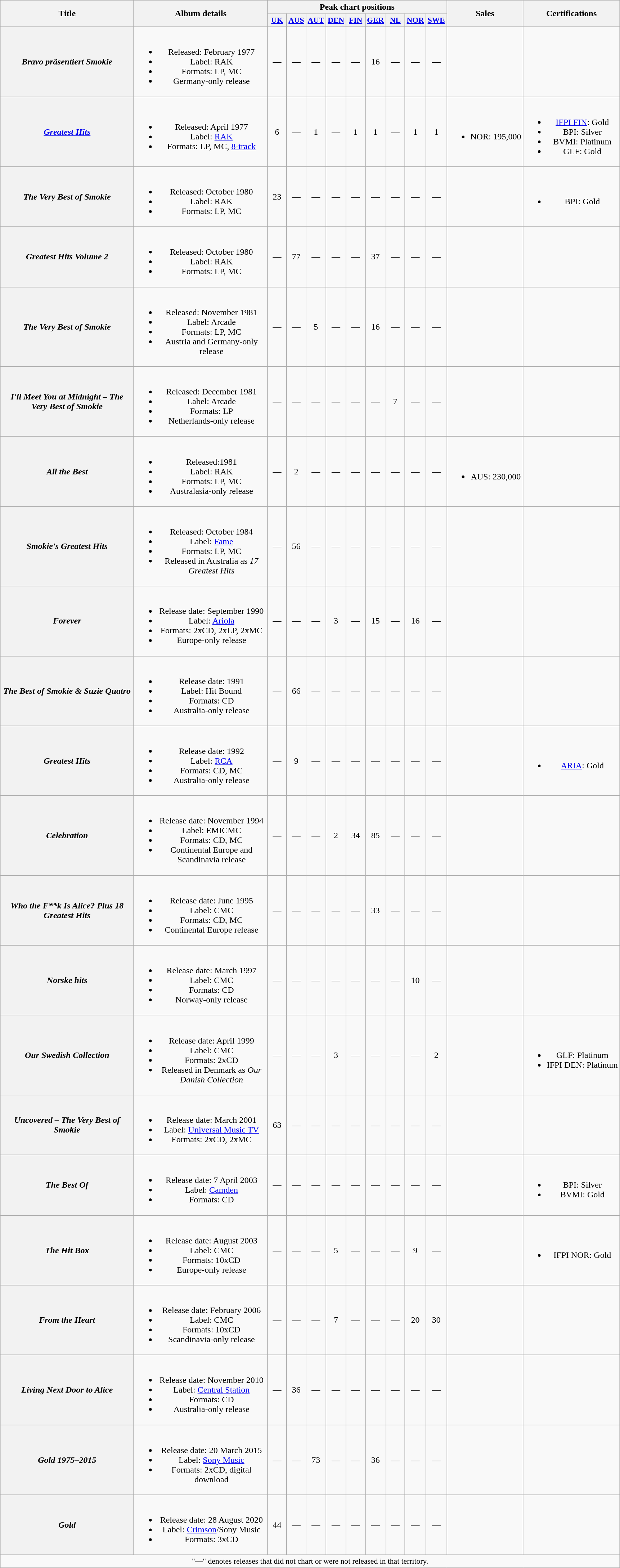<table class="wikitable plainrowheaders" style="text-align:center;">
<tr>
<th scope="col" rowspan="2" style="width:15em;">Title</th>
<th scope="col" rowspan="2" style="width:15em;">Album details</th>
<th colspan="9" scope="col">Peak chart positions</th>
<th rowspan="2">Sales</th>
<th rowspan="2">Certifications</th>
</tr>
<tr>
<th scope="col" style="width:2em;font-size:90%;"><a href='#'>UK</a><br></th>
<th scope="col" style="width:2em;font-size:90%;"><a href='#'>AUS</a><br></th>
<th scope="col" style="width:2em;font-size:90%;"><a href='#'>AUT</a><br></th>
<th scope="col" style="width:2em;font-size:90%;"><a href='#'>DEN</a><br></th>
<th scope="col" style="width:2em;font-size:90%;"><a href='#'>FIN</a><br></th>
<th scope="col" style="width:2em;font-size:90%;"><a href='#'>GER</a><br></th>
<th scope="col" style="width:2em;font-size:90%;"><a href='#'>NL</a><br></th>
<th scope="col" style="width:2em;font-size:90%;"><a href='#'>NOR</a><br></th>
<th scope="col" style="width:2em;font-size:90%;"><a href='#'>SWE</a><br></th>
</tr>
<tr>
<th scope="row"><em>Bravo präsentiert Smokie</em></th>
<td><br><ul><li>Released: February 1977</li><li>Label: RAK</li><li>Formats: LP, MC</li><li>Germany-only release</li></ul></td>
<td>—</td>
<td>—</td>
<td>—</td>
<td>—</td>
<td>—</td>
<td>16</td>
<td>—</td>
<td>—</td>
<td>—</td>
<td></td>
<td></td>
</tr>
<tr>
<th scope="row"><em><a href='#'>Greatest Hits</a></em></th>
<td><br><ul><li>Released: April 1977</li><li>Label: <a href='#'>RAK</a></li><li>Formats: LP, MC, <a href='#'>8-track</a></li></ul></td>
<td>6</td>
<td>—</td>
<td>1</td>
<td>—</td>
<td>1</td>
<td>1</td>
<td>—</td>
<td>1</td>
<td>1</td>
<td><br><ul><li>NOR: 195,000</li></ul></td>
<td><br><ul><li><a href='#'>IFPI FIN</a>: Gold</li><li>BPI: Silver</li><li>BVMI: Platinum</li><li>GLF: Gold</li></ul></td>
</tr>
<tr>
<th scope="row"><em>The Very Best of Smokie</em></th>
<td><br><ul><li>Released: October 1980</li><li>Label: RAK</li><li>Formats: LP, MC</li></ul></td>
<td>23</td>
<td>—</td>
<td>—</td>
<td>—</td>
<td>—</td>
<td>—</td>
<td>—</td>
<td>—</td>
<td>—</td>
<td></td>
<td><br><ul><li>BPI: Gold</li></ul></td>
</tr>
<tr>
<th scope="row"><em>Greatest Hits Volume 2</em></th>
<td><br><ul><li>Released: October 1980</li><li>Label: RAK</li><li>Formats: LP, MC</li></ul></td>
<td>—</td>
<td>77</td>
<td>—</td>
<td>—</td>
<td>—</td>
<td>37</td>
<td>—</td>
<td>—</td>
<td>—</td>
<td></td>
<td></td>
</tr>
<tr>
<th scope="row"><em>The Very Best of Smokie</em></th>
<td><br><ul><li>Released: November 1981</li><li>Label: Arcade</li><li>Formats: LP, MC</li><li>Austria and Germany-only release</li></ul></td>
<td>—</td>
<td>—</td>
<td>5</td>
<td>—</td>
<td>—</td>
<td>16</td>
<td>—</td>
<td>—</td>
<td>—</td>
<td></td>
<td></td>
</tr>
<tr>
<th scope="row"><em>I'll Meet You at Midnight – The Very Best of Smokie</em></th>
<td><br><ul><li>Released: December 1981</li><li>Label: Arcade</li><li>Formats: LP</li><li>Netherlands-only release</li></ul></td>
<td>—</td>
<td>—</td>
<td>—</td>
<td>—</td>
<td>—</td>
<td>—</td>
<td>7</td>
<td>—</td>
<td>—</td>
<td></td>
<td></td>
</tr>
<tr>
<th scope="row"><em>All the Best</em></th>
<td><br><ul><li>Released:1981</li><li>Label: RAK</li><li>Formats: LP, MC</li><li>Australasia-only release</li></ul></td>
<td>—</td>
<td>2</td>
<td>—</td>
<td>—</td>
<td>—</td>
<td>—</td>
<td>—</td>
<td>—</td>
<td>—</td>
<td><br><ul><li>AUS: 230,000</li></ul></td>
<td></td>
</tr>
<tr>
<th scope="row"><em>Smokie's Greatest Hits</em></th>
<td><br><ul><li>Released: October 1984</li><li>Label: <a href='#'>Fame</a></li><li>Formats: LP, MC</li><li>Released in Australia as <em>17 Greatest Hits</em></li></ul></td>
<td>—</td>
<td>56</td>
<td>—</td>
<td>—</td>
<td>—</td>
<td>—</td>
<td>—</td>
<td>—</td>
<td>—</td>
<td></td>
<td></td>
</tr>
<tr>
<th scope="row"><em>Forever</em></th>
<td><br><ul><li>Release date: September 1990</li><li>Label: <a href='#'>Ariola</a></li><li>Formats: 2xCD, 2xLP, 2xMC</li><li>Europe-only release</li></ul></td>
<td>—</td>
<td>—</td>
<td>—</td>
<td>3</td>
<td>—</td>
<td>15</td>
<td>—</td>
<td>16</td>
<td>—</td>
<td></td>
<td></td>
</tr>
<tr>
<th scope="row"><em>The Best of Smokie & Suzie Quatro</em></th>
<td><br><ul><li>Release date: 1991</li><li>Label: Hit Bound</li><li>Formats: CD</li><li>Australia-only release</li></ul></td>
<td>—</td>
<td>66</td>
<td>—</td>
<td>—</td>
<td>—</td>
<td>—</td>
<td>—</td>
<td>—</td>
<td>—</td>
<td></td>
<td></td>
</tr>
<tr>
<th scope="row"><em>Greatest Hits</em></th>
<td><br><ul><li>Release date: 1992</li><li>Label: <a href='#'>RCA</a></li><li>Formats: CD, MC</li><li>Australia-only release</li></ul></td>
<td>—</td>
<td>9</td>
<td>—</td>
<td>—</td>
<td>—</td>
<td>—</td>
<td>—</td>
<td>—</td>
<td>—</td>
<td></td>
<td><br><ul><li><a href='#'>ARIA</a>: Gold</li></ul></td>
</tr>
<tr>
<th scope="row"><em>Celebration</em></th>
<td><br><ul><li>Release date: November 1994</li><li>Label: EMICMC</li><li>Formats: CD, MC</li><li>Continental Europe and Scandinavia release</li></ul></td>
<td>—</td>
<td>—</td>
<td>—</td>
<td>2</td>
<td>34</td>
<td>85</td>
<td>—</td>
<td>—</td>
<td>—</td>
<td></td>
<td></td>
</tr>
<tr>
<th scope="row"><em>Who the F**k Is Alice? Plus 18 Greatest Hits</em></th>
<td><br><ul><li>Release date: June 1995</li><li>Label: CMC</li><li>Formats: CD, MC</li><li>Continental Europe release</li></ul></td>
<td>—</td>
<td>—</td>
<td>—</td>
<td>—</td>
<td>—</td>
<td>33</td>
<td>—</td>
<td>—</td>
<td>—</td>
<td></td>
<td></td>
</tr>
<tr>
<th scope="row"><em>Norske hits</em></th>
<td><br><ul><li>Release date: March 1997</li><li>Label: CMC</li><li>Formats: CD</li><li>Norway-only release</li></ul></td>
<td>—</td>
<td>—</td>
<td>—</td>
<td>—</td>
<td>—</td>
<td>—</td>
<td>—</td>
<td>10</td>
<td>—</td>
<td></td>
<td></td>
</tr>
<tr>
<th scope="row"><em>Our Swedish Collection</em></th>
<td><br><ul><li>Release date: April 1999</li><li>Label: CMC</li><li>Formats: 2xCD</li><li>Released in Denmark as <em>Our Danish Collection</em></li></ul></td>
<td>—</td>
<td>—</td>
<td>—</td>
<td>3</td>
<td>—</td>
<td>—</td>
<td>—</td>
<td>—</td>
<td>2</td>
<td></td>
<td><br><ul><li>GLF: Platinum</li><li>IFPI DEN: Platinum</li></ul></td>
</tr>
<tr>
<th scope="row"><em>Uncovered – The Very Best of Smokie</em></th>
<td><br><ul><li>Release date: March 2001</li><li>Label: <a href='#'>Universal Music TV</a></li><li>Formats: 2xCD, 2xMC</li></ul></td>
<td>63</td>
<td>—</td>
<td>—</td>
<td>—</td>
<td>—</td>
<td>—</td>
<td>—</td>
<td>—</td>
<td>—</td>
<td></td>
<td></td>
</tr>
<tr>
<th scope="row"><em>The Best Of</em></th>
<td><br><ul><li>Release date: 7 April 2003</li><li>Label: <a href='#'>Camden</a></li><li>Formats: CD</li></ul></td>
<td>—</td>
<td>—</td>
<td>—</td>
<td>—</td>
<td>—</td>
<td>—</td>
<td>—</td>
<td>—</td>
<td>—</td>
<td></td>
<td><br><ul><li>BPI: Silver</li><li>BVMI: Gold</li></ul></td>
</tr>
<tr>
<th scope="row"><em>The Hit Box</em></th>
<td><br><ul><li>Release date: August 2003</li><li>Label: CMC</li><li>Formats: 10xCD</li><li>Europe-only release</li></ul></td>
<td>—</td>
<td>—</td>
<td>—</td>
<td>5</td>
<td>—</td>
<td>—</td>
<td>—</td>
<td>9</td>
<td>—</td>
<td></td>
<td><br><ul><li>IFPI NOR: Gold</li></ul></td>
</tr>
<tr>
<th scope="row"><em>From the Heart</em></th>
<td><br><ul><li>Release date: February 2006</li><li>Label: CMC</li><li>Formats: 10xCD</li><li>Scandinavia-only release</li></ul></td>
<td>—</td>
<td>—</td>
<td>—</td>
<td>7</td>
<td>—</td>
<td>—</td>
<td>—</td>
<td>20</td>
<td>30</td>
<td></td>
<td></td>
</tr>
<tr>
<th scope="row"><em>Living Next Door to Alice</em></th>
<td><br><ul><li>Release date: November 2010</li><li>Label: <a href='#'>Central Station</a></li><li>Formats: CD</li><li>Australia-only release</li></ul></td>
<td>—</td>
<td>36</td>
<td>—</td>
<td>—</td>
<td>—</td>
<td>—</td>
<td>—</td>
<td>—</td>
<td>—</td>
<td></td>
<td></td>
</tr>
<tr>
<th scope="row"><em>Gold 1975–2015</em></th>
<td><br><ul><li>Release date: 20 March 2015</li><li>Label: <a href='#'>Sony Music</a></li><li>Formats: 2xCD, digital download</li></ul></td>
<td>—</td>
<td>—</td>
<td>73</td>
<td>—</td>
<td>—</td>
<td>36</td>
<td>—</td>
<td>—</td>
<td>—</td>
<td></td>
<td></td>
</tr>
<tr>
<th scope="row"><em>Gold</em></th>
<td><br><ul><li>Release date: 28 August 2020</li><li>Label: <a href='#'>Crimson</a>/Sony Music</li><li>Formats: 3xCD</li></ul></td>
<td>44</td>
<td>—</td>
<td>—</td>
<td>—</td>
<td>—</td>
<td>—</td>
<td>—</td>
<td>—</td>
<td>—</td>
<td></td>
<td></td>
</tr>
<tr>
<td colspan="13" style="font-size:90%">"—" denotes releases that did not chart or were not released in that territory.</td>
</tr>
</table>
